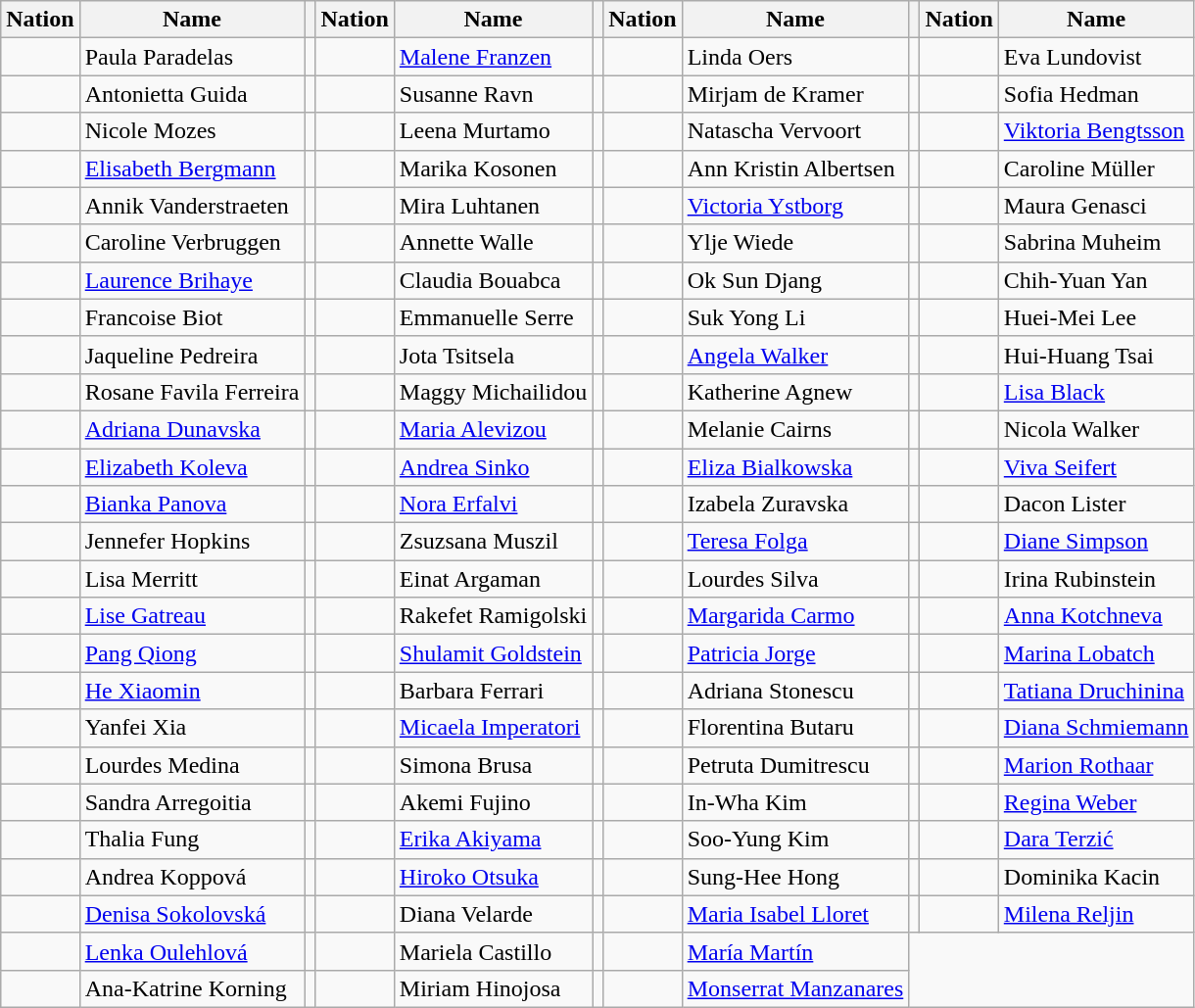<table class="wikitable">
<tr>
<th>Nation</th>
<th>Name</th>
<th></th>
<th>Nation</th>
<th>Name</th>
<th></th>
<th>Nation</th>
<th>Name</th>
<th></th>
<th>Nation</th>
<th>Name</th>
</tr>
<tr>
<td></td>
<td>Paula Paradelas</td>
<td></td>
<td></td>
<td><a href='#'>Malene Franzen</a></td>
<td></td>
<td></td>
<td>Linda Oers</td>
<td></td>
<td></td>
<td>Eva Lundovist</td>
</tr>
<tr>
<td></td>
<td>Antonietta Guida</td>
<td></td>
<td></td>
<td>Susanne Ravn</td>
<td></td>
<td></td>
<td>Mirjam de Kramer</td>
<td></td>
<td></td>
<td>Sofia Hedman</td>
</tr>
<tr>
<td></td>
<td>Nicole Mozes</td>
<td></td>
<td></td>
<td>Leena Murtamo</td>
<td></td>
<td></td>
<td>Natascha Vervoort</td>
<td></td>
<td></td>
<td><a href='#'>Viktoria Bengtsson</a></td>
</tr>
<tr>
<td></td>
<td><a href='#'>Elisabeth Bergmann</a></td>
<td></td>
<td></td>
<td>Marika Kosonen</td>
<td></td>
<td></td>
<td>Ann Kristin Albertsen</td>
<td></td>
<td></td>
<td>Caroline Müller</td>
</tr>
<tr>
<td></td>
<td>Annik Vanderstraeten</td>
<td></td>
<td></td>
<td>Mira Luhtanen</td>
<td></td>
<td></td>
<td><a href='#'>Victoria Ystborg</a></td>
<td></td>
<td></td>
<td>Maura Genasci</td>
</tr>
<tr>
<td></td>
<td>Caroline Verbruggen</td>
<td></td>
<td></td>
<td>Annette Walle</td>
<td></td>
<td></td>
<td>Ylje Wiede</td>
<td></td>
<td></td>
<td>Sabrina Muheim</td>
</tr>
<tr>
<td></td>
<td><a href='#'>Laurence Brihaye</a></td>
<td></td>
<td></td>
<td>Claudia Bouabca</td>
<td></td>
<td></td>
<td>Ok Sun Djang</td>
<td></td>
<td></td>
<td>Chih-Yuan Yan</td>
</tr>
<tr>
<td></td>
<td>Francoise Biot</td>
<td></td>
<td></td>
<td>Emmanuelle Serre</td>
<td></td>
<td></td>
<td>Suk Yong Li</td>
<td></td>
<td></td>
<td>Huei-Mei Lee</td>
</tr>
<tr>
<td></td>
<td>Jaqueline Pedreira</td>
<td></td>
<td></td>
<td>Jota Tsitsela</td>
<td></td>
<td></td>
<td><a href='#'>Angela Walker</a></td>
<td></td>
<td></td>
<td>Hui-Huang Tsai</td>
</tr>
<tr>
<td></td>
<td>Rosane Favila Ferreira</td>
<td></td>
<td></td>
<td>Maggy Michailidou</td>
<td></td>
<td></td>
<td>Katherine Agnew</td>
<td></td>
<td></td>
<td><a href='#'>Lisa Black</a></td>
</tr>
<tr>
<td></td>
<td><a href='#'>Adriana Dunavska</a></td>
<td></td>
<td></td>
<td><a href='#'>Maria Alevizou</a></td>
<td></td>
<td></td>
<td>Melanie Cairns</td>
<td></td>
<td></td>
<td>Nicola Walker</td>
</tr>
<tr>
<td></td>
<td><a href='#'>Elizabeth Koleva</a></td>
<td></td>
<td></td>
<td><a href='#'>Andrea Sinko</a></td>
<td></td>
<td></td>
<td><a href='#'>Eliza Bialkowska</a></td>
<td></td>
<td></td>
<td><a href='#'>Viva Seifert</a></td>
</tr>
<tr>
<td></td>
<td><a href='#'>Bianka Panova</a></td>
<td></td>
<td></td>
<td><a href='#'>Nora Erfalvi</a></td>
<td></td>
<td></td>
<td>Izabela Zuravska</td>
<td></td>
<td></td>
<td>Dacon Lister</td>
</tr>
<tr>
<td></td>
<td>Jennefer Hopkins</td>
<td></td>
<td></td>
<td>Zsuzsana Muszil</td>
<td></td>
<td></td>
<td><a href='#'>Teresa Folga</a></td>
<td></td>
<td></td>
<td><a href='#'>Diane Simpson</a></td>
</tr>
<tr>
<td></td>
<td>Lisa Merritt</td>
<td></td>
<td></td>
<td>Einat Argaman</td>
<td></td>
<td></td>
<td>Lourdes Silva</td>
<td></td>
<td></td>
<td>Irina Rubinstein</td>
</tr>
<tr>
<td></td>
<td><a href='#'>Lise Gatreau</a></td>
<td></td>
<td></td>
<td>Rakefet Ramigolski</td>
<td></td>
<td></td>
<td><a href='#'>Margarida Carmo</a></td>
<td></td>
<td></td>
<td><a href='#'>Anna Kotchneva</a></td>
</tr>
<tr>
<td></td>
<td><a href='#'>Pang Qiong</a></td>
<td></td>
<td></td>
<td><a href='#'>Shulamit Goldstein</a></td>
<td></td>
<td></td>
<td><a href='#'>Patricia Jorge</a></td>
<td></td>
<td></td>
<td><a href='#'>Marina Lobatch</a></td>
</tr>
<tr>
<td></td>
<td><a href='#'>He Xiaomin</a></td>
<td></td>
<td></td>
<td>Barbara Ferrari</td>
<td></td>
<td></td>
<td>Adriana Stonescu</td>
<td></td>
<td></td>
<td><a href='#'>Tatiana Druchinina</a></td>
</tr>
<tr>
<td></td>
<td>Yanfei Xia</td>
<td></td>
<td></td>
<td><a href='#'>Micaela Imperatori</a></td>
<td></td>
<td></td>
<td>Florentina Butaru</td>
<td></td>
<td></td>
<td><a href='#'>Diana Schmiemann</a></td>
</tr>
<tr>
<td></td>
<td>Lourdes Medina</td>
<td></td>
<td></td>
<td>Simona Brusa</td>
<td></td>
<td></td>
<td>Petruta Dumitrescu</td>
<td></td>
<td></td>
<td><a href='#'>Marion Rothaar</a></td>
</tr>
<tr>
<td></td>
<td>Sandra Arregoitia</td>
<td></td>
<td></td>
<td>Akemi Fujino</td>
<td></td>
<td></td>
<td>In-Wha Kim</td>
<td></td>
<td></td>
<td><a href='#'>Regina Weber</a></td>
</tr>
<tr>
<td></td>
<td>Thalia Fung</td>
<td></td>
<td></td>
<td><a href='#'>Erika Akiyama</a></td>
<td></td>
<td></td>
<td>Soo-Yung Kim</td>
<td></td>
<td></td>
<td><a href='#'>Dara Terzić</a></td>
</tr>
<tr>
<td></td>
<td>Andrea Koppová</td>
<td></td>
<td></td>
<td><a href='#'>Hiroko Otsuka</a></td>
<td></td>
<td></td>
<td>Sung-Hee Hong</td>
<td></td>
<td></td>
<td>Dominika Kacin</td>
</tr>
<tr>
<td></td>
<td><a href='#'>Denisa Sokolovská</a></td>
<td></td>
<td></td>
<td>Diana Velarde</td>
<td></td>
<td></td>
<td><a href='#'>Maria Isabel Lloret</a></td>
<td></td>
<td></td>
<td><a href='#'>Milena Reljin</a></td>
</tr>
<tr>
<td></td>
<td><a href='#'>Lenka Oulehlová</a></td>
<td></td>
<td></td>
<td>Mariela Castillo</td>
<td></td>
<td></td>
<td><a href='#'>María Martín</a></td>
</tr>
<tr>
<td></td>
<td>Ana-Katrine Korning</td>
<td></td>
<td></td>
<td>Miriam Hinojosa</td>
<td></td>
<td></td>
<td><a href='#'>Monserrat Manzanares</a></td>
</tr>
</table>
